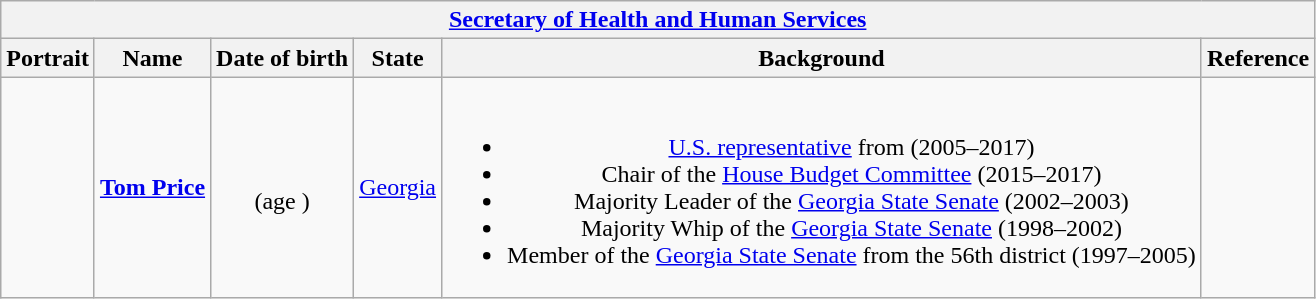<table class="wikitable collapsible" style="text-align:center;">
<tr>
<th colspan="6"><a href='#'>Secretary of Health and Human Services</a></th>
</tr>
<tr>
<th>Portrait</th>
<th>Name</th>
<th>Date of birth</th>
<th>State</th>
<th>Background</th>
<th>Reference</th>
</tr>
<tr>
<td></td>
<td><strong><a href='#'>Tom Price</a></strong></td>
<td><br>(age )</td>
<td> <a href='#'>Georgia</a></td>
<td><br><ul><li><a href='#'>U.S. representative</a> from  (2005–2017)</li><li>Chair of the <a href='#'>House Budget Committee</a> (2015–2017)</li><li>Majority Leader of the <a href='#'>Georgia State Senate</a> (2002–2003)</li><li>Majority Whip of the <a href='#'>Georgia State Senate</a> (1998–2002)</li><li>Member of the <a href='#'>Georgia State Senate</a> from the 56th district (1997–2005)</li></ul></td>
<td></td>
</tr>
</table>
